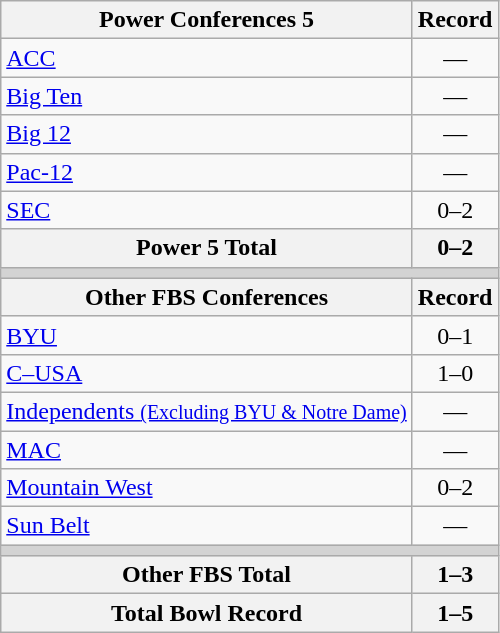<table class="wikitable">
<tr>
<th>Power Conferences 5</th>
<th>Record</th>
</tr>
<tr>
<td><a href='#'>ACC</a></td>
<td align=center>—</td>
</tr>
<tr>
<td><a href='#'>Big Ten</a></td>
<td align=center>—</td>
</tr>
<tr>
<td><a href='#'>Big 12</a></td>
<td align=center>—</td>
</tr>
<tr>
<td><a href='#'>Pac-12</a></td>
<td align=center>—</td>
</tr>
<tr>
<td><a href='#'>SEC</a></td>
<td align=center>0–2</td>
</tr>
<tr>
<th>Power 5 Total</th>
<th>0–2</th>
</tr>
<tr>
<th colspan="2" style="background:lightgrey;"></th>
</tr>
<tr>
<th>Other FBS Conferences</th>
<th>Record</th>
</tr>
<tr>
<td><a href='#'>BYU</a></td>
<td align=center>0–1</td>
</tr>
<tr>
<td><a href='#'>C–USA</a></td>
<td align=center>1–0</td>
</tr>
<tr>
<td><a href='#'>Independents <small>(Excluding BYU & Notre Dame)</small></a></td>
<td align=center>—</td>
</tr>
<tr>
<td><a href='#'>MAC</a></td>
<td align=center>—</td>
</tr>
<tr>
<td><a href='#'>Mountain West</a></td>
<td align=center>0–2</td>
</tr>
<tr>
<td><a href='#'>Sun Belt</a></td>
<td align=center>—</td>
</tr>
<tr>
<th colspan="2" style="background:lightgrey;"></th>
</tr>
<tr>
<th>Other FBS Total</th>
<th>1–3</th>
</tr>
<tr>
<th>Total Bowl Record</th>
<th>1–5</th>
</tr>
</table>
